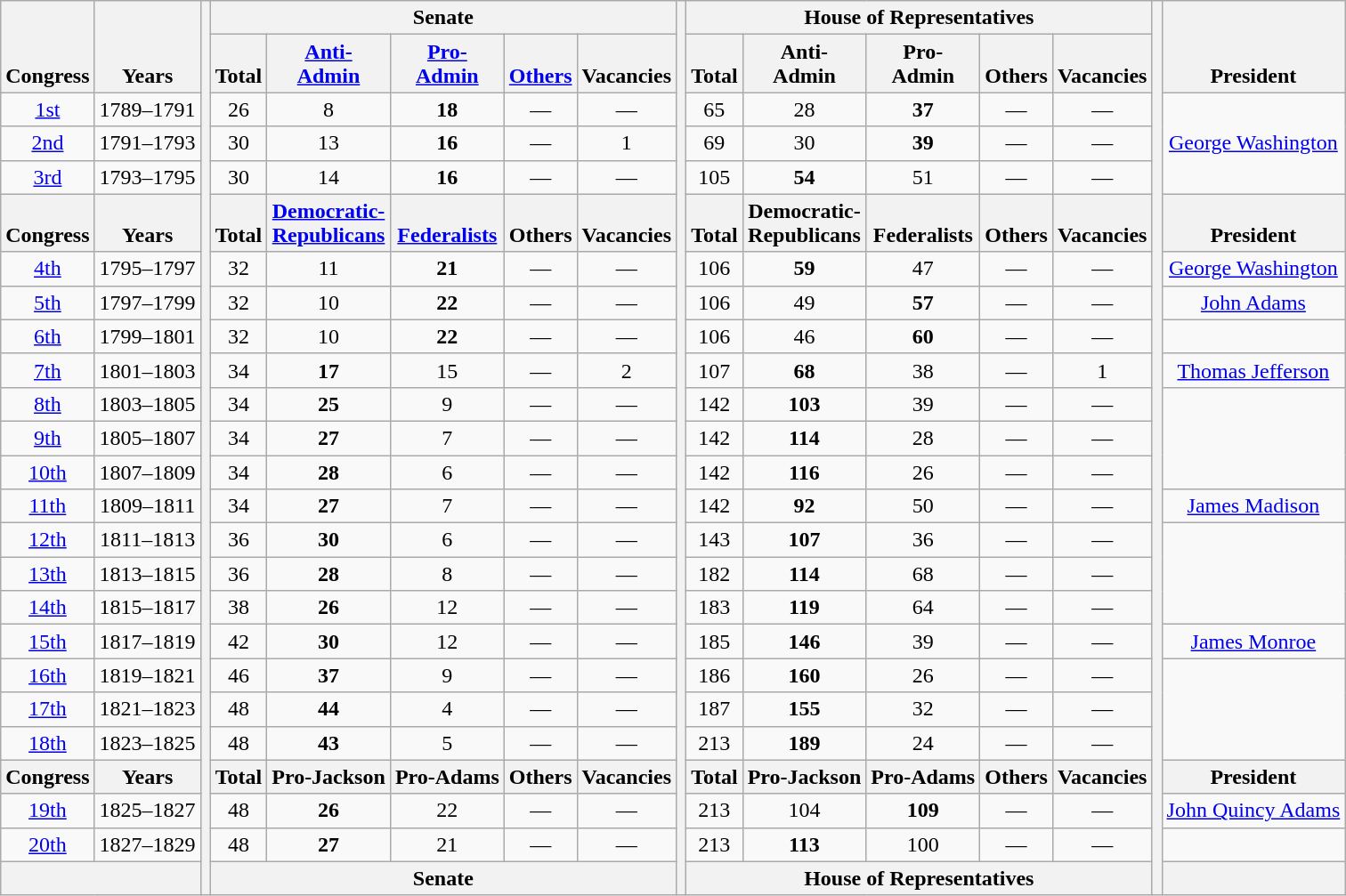<table class=wikitable style="text-align:center;">
<tr valign=bottom>
<th rowspan=2>Congress</th>
<th rowspan=2>Years</th>
<th rowspan=25></th>
<th colspan=5>Senate</th>
<th rowspan=25></th>
<th colspan=5>House of Representatives</th>
<th rowspan=25></th>
<th rowspan=2>President</th>
</tr>
<tr valign=bottom>
<th>Total</th>
<th><a href='#'>Anti-<br>Admin</a></th>
<th><a href='#'>Pro-<br>Admin</a></th>
<th><a href='#'>Others</a></th>
<th>Vacancies</th>
<th>Total</th>
<th>Anti-<br>Admin</th>
<th>Pro-<br>Admin</th>
<th>Others</th>
<th>Vacancies</th>
</tr>
<tr>
<td><a href='#'>1st</a></td>
<td>1789–1791</td>
<td>26</td>
<td>8</td>
<td><strong>18</strong></td>
<td>—</td>
<td>—</td>
<td>65</td>
<td>28</td>
<td><strong>37</strong></td>
<td>—</td>
<td>—</td>
<td rowspan=3><a href='#'>George Washington</a></td>
</tr>
<tr>
<td><a href='#'>2nd</a></td>
<td>1791–1793</td>
<td>30</td>
<td>13</td>
<td><strong>16</strong></td>
<td>—</td>
<td>1</td>
<td>69</td>
<td>30</td>
<td><strong>39</strong></td>
<td>—</td>
<td>—</td>
</tr>
<tr>
<td><a href='#'>3rd</a></td>
<td>1793–1795</td>
<td>30</td>
<td>14</td>
<td><strong>16</strong></td>
<td>—</td>
<td>—</td>
<td>105</td>
<td><strong>54</strong></td>
<td>51</td>
<td>—</td>
<td>—</td>
</tr>
<tr valign=bottom>
<th>Congress</th>
<th>Years</th>
<th>Total</th>
<th><a href='#'>Democratic-<br>Republicans</a></th>
<th><a href='#'>Federalists</a></th>
<th>Others</th>
<th>Vacancies</th>
<th>Total</th>
<th>Democratic-<br>Republicans</th>
<th>Federalists</th>
<th>Others</th>
<th>Vacancies</th>
<th>President</th>
</tr>
<tr>
<td><a href='#'>4th</a></td>
<td>1795–1797</td>
<td>32</td>
<td>11</td>
<td><strong>21</strong></td>
<td>—</td>
<td>—</td>
<td>106</td>
<td><strong>59</strong></td>
<td>47</td>
<td>—</td>
<td>—</td>
<td><a href='#'>George Washington</a></td>
</tr>
<tr>
<td><a href='#'>5th</a></td>
<td>1797–1799</td>
<td>32</td>
<td>10</td>
<td><strong>22</strong></td>
<td>—</td>
<td>—</td>
<td>106</td>
<td>49</td>
<td><strong>57</strong></td>
<td>—</td>
<td>—</td>
<td><a href='#'>John Adams</a></td>
</tr>
<tr>
<td><a href='#'>6th</a></td>
<td>1799–1801</td>
<td>32</td>
<td>10</td>
<td><strong>22</strong></td>
<td>—</td>
<td>—</td>
<td>106</td>
<td>46</td>
<td><strong>60</strong></td>
<td>—</td>
<td>—</td>
</tr>
<tr>
<td><a href='#'>7th</a></td>
<td>1801–1803</td>
<td>34</td>
<td><strong>17</strong></td>
<td>15</td>
<td>—</td>
<td>2</td>
<td>107</td>
<td><strong>68</strong></td>
<td>38</td>
<td>—</td>
<td>1</td>
<td><a href='#'>Thomas Jefferson</a></td>
</tr>
<tr>
<td><a href='#'>8th</a></td>
<td>1803–1805</td>
<td>34</td>
<td><strong>25</strong></td>
<td>9</td>
<td>—</td>
<td>—</td>
<td>142</td>
<td><strong>103</strong></td>
<td>39</td>
<td>—</td>
<td>—</td>
</tr>
<tr>
<td><a href='#'>9th</a></td>
<td>1805–1807</td>
<td>34</td>
<td><strong>27</strong></td>
<td>7</td>
<td>—</td>
<td>—</td>
<td>142</td>
<td><strong>114</strong></td>
<td>28</td>
<td>—</td>
<td>—</td>
</tr>
<tr>
<td><a href='#'>10th</a></td>
<td>1807–1809</td>
<td>34</td>
<td><strong>28</strong></td>
<td>6</td>
<td>—</td>
<td>—</td>
<td>142</td>
<td><strong>116</strong></td>
<td>26</td>
<td>—</td>
<td>—</td>
</tr>
<tr>
<td><a href='#'>11th</a></td>
<td>1809–1811</td>
<td>34</td>
<td><strong>27</strong></td>
<td>7</td>
<td>—</td>
<td>—</td>
<td>142</td>
<td><strong>92</strong></td>
<td>50</td>
<td>—</td>
<td>—</td>
<td><a href='#'>James Madison</a></td>
</tr>
<tr>
<td><a href='#'>12th</a></td>
<td>1811–1813</td>
<td>36</td>
<td><strong>30</strong></td>
<td>6</td>
<td>—</td>
<td>—</td>
<td>143</td>
<td><strong>107</strong></td>
<td>36</td>
<td>—</td>
<td>—</td>
</tr>
<tr>
<td><a href='#'>13th</a></td>
<td>1813–1815</td>
<td>36</td>
<td><strong>28</strong></td>
<td>8</td>
<td>—</td>
<td>—</td>
<td>182</td>
<td><strong>114</strong></td>
<td>68</td>
<td>—</td>
<td>—</td>
</tr>
<tr>
<td><a href='#'>14th</a></td>
<td>1815–1817</td>
<td>38</td>
<td><strong>26</strong></td>
<td>12</td>
<td>—</td>
<td>—</td>
<td>183</td>
<td><strong>119</strong></td>
<td>64</td>
<td>—</td>
<td>—</td>
</tr>
<tr>
<td><a href='#'>15th</a></td>
<td>1817–1819</td>
<td>42</td>
<td><strong>30</strong></td>
<td>12</td>
<td>—</td>
<td>—</td>
<td>185</td>
<td><strong>146</strong></td>
<td>39</td>
<td>—</td>
<td>—</td>
<td><a href='#'>James Monroe</a></td>
</tr>
<tr>
<td><a href='#'>16th</a></td>
<td>1819–1821</td>
<td>46</td>
<td><strong>37</strong></td>
<td>9</td>
<td>—</td>
<td>—</td>
<td>186</td>
<td><strong>160</strong></td>
<td>26</td>
<td>—</td>
<td>—</td>
</tr>
<tr>
<td><a href='#'>17th</a></td>
<td>1821–1823</td>
<td>48</td>
<td><strong>44</strong></td>
<td>4</td>
<td>—</td>
<td>—</td>
<td>187</td>
<td><strong>155</strong></td>
<td>32</td>
<td>—</td>
<td>—</td>
</tr>
<tr>
<td><a href='#'>18th</a></td>
<td>1823–1825</td>
<td>48</td>
<td><strong>43</strong></td>
<td>5</td>
<td>—</td>
<td>—</td>
<td>213</td>
<td><strong>189</strong></td>
<td>24</td>
<td>—</td>
<td>—</td>
</tr>
<tr valign=bottom>
<th>Congress</th>
<th>Years</th>
<th>Total</th>
<th>Pro-Jackson</th>
<th>Pro-Adams</th>
<th>Others</th>
<th>Vacancies</th>
<th>Total</th>
<th>Pro-Jackson</th>
<th>Pro-Adams</th>
<th>Others</th>
<th>Vacancies</th>
<th>President</th>
</tr>
<tr>
<td><a href='#'>19th</a></td>
<td>1825–1827</td>
<td>48</td>
<td><strong>26</strong></td>
<td>22</td>
<td>—</td>
<td>—</td>
<td>213</td>
<td>104</td>
<td><strong>109</strong></td>
<td>—</td>
<td>—</td>
<td><a href='#'>John Quincy Adams</a></td>
</tr>
<tr>
<td><a href='#'>20th</a></td>
<td>1827–1829</td>
<td>48</td>
<td><strong>27</strong></td>
<td>21</td>
<td>—</td>
<td>—</td>
<td>213</td>
<td><strong>113</strong></td>
<td>100</td>
<td>—</td>
<td>—</td>
</tr>
<tr>
<th colspan=2></th>
<th colspan=5>Senate</th>
<th colspan=5>House of Representatives</th>
<th></th>
</tr>
</table>
